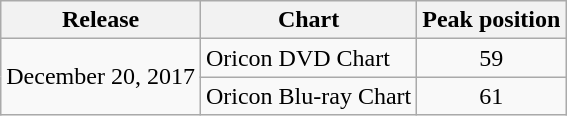<table class="wikitable">
<tr>
<th>Release</th>
<th>Chart</th>
<th>Peak position</th>
</tr>
<tr>
<td rowspan="2">December 20, 2017</td>
<td>Oricon DVD Chart</td>
<td align="center">59</td>
</tr>
<tr>
<td>Oricon Blu-ray Chart</td>
<td align="center">61</td>
</tr>
</table>
